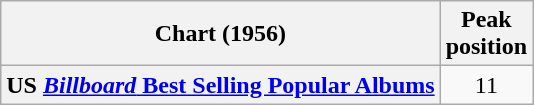<table class="wikitable plainrowheaders" style="text-align:center">
<tr>
<th scope="col">Chart (1956)</th>
<th scope="col">Peak<br>position</th>
</tr>
<tr>
<th scope="row" align="left">US <a href='#'><em>Billboard</em> Best Selling Popular Albums</a></th>
<td>11</td>
</tr>
</table>
